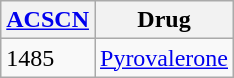<table class="wikitable sortable">
<tr>
<th><a href='#'>ACSCN</a></th>
<th>Drug</th>
</tr>
<tr>
<td>1485</td>
<td><a href='#'>Pyrovalerone</a></td>
</tr>
</table>
